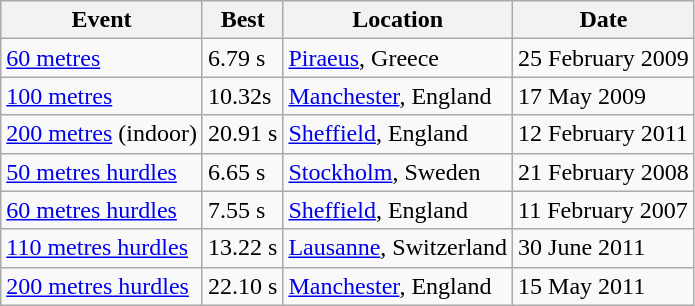<table class="wikitable">
<tr>
<th>Event</th>
<th>Best</th>
<th>Location</th>
<th>Date</th>
</tr>
<tr>
<td><a href='#'>60 metres</a></td>
<td>6.79 s</td>
<td><a href='#'>Piraeus</a>, Greece</td>
<td>25 February 2009</td>
</tr>
<tr>
<td><a href='#'>100 metres</a></td>
<td>10.32s</td>
<td><a href='#'>Manchester</a>, England</td>
<td>17 May 2009</td>
</tr>
<tr>
<td><a href='#'>200 metres</a> (indoor)</td>
<td>20.91 s</td>
<td><a href='#'>Sheffield</a>, England</td>
<td>12 February 2011</td>
</tr>
<tr>
<td><a href='#'>50 metres hurdles</a></td>
<td>6.65 s</td>
<td><a href='#'>Stockholm</a>, Sweden</td>
<td>21 February 2008</td>
</tr>
<tr>
<td><a href='#'>60 metres hurdles</a></td>
<td>7.55 s</td>
<td><a href='#'>Sheffield</a>, England</td>
<td>11 February 2007</td>
</tr>
<tr>
<td><a href='#'>110 metres hurdles</a></td>
<td>13.22 s</td>
<td><a href='#'>Lausanne</a>, Switzerland</td>
<td>30 June 2011</td>
</tr>
<tr>
<td><a href='#'>200 metres hurdles</a></td>
<td>22.10 s</td>
<td><a href='#'>Manchester</a>, England</td>
<td>15 May 2011</td>
</tr>
</table>
